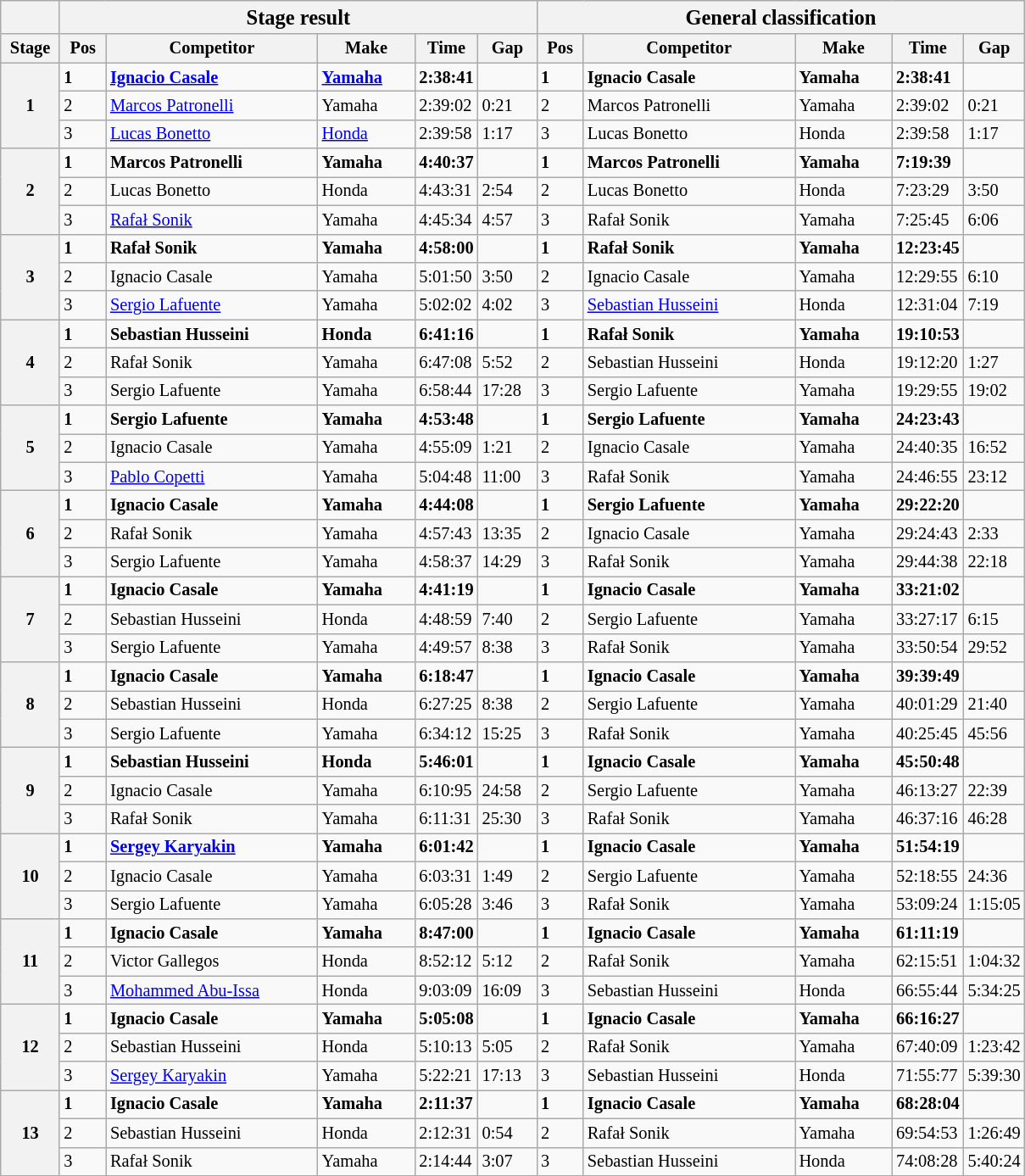<table class="wikitable" style="font-size:85%;">
<tr>
<th></th>
<th colspan=5><big>Stage result </big></th>
<th colspan=5><big>General classification</big></th>
</tr>
<tr>
<th width="40px">Stage</th>
<th width="30px">Pos</th>
<th width="160px">Competitor</th>
<th width="70px">Make</th>
<th width="40px">Time</th>
<th width="40px">Gap</th>
<th width="30px">Pos</th>
<th width="160px">Competitor</th>
<th width="70px">Make</th>
<th width="40px">Time</th>
<th width="40px">Gap</th>
</tr>
<tr>
<th rowspan=3>1</th>
<td><strong>1</strong></td>
<td><strong> <a href='#'>Ignacio Casale</a></strong></td>
<td><strong><a href='#'>Yamaha</a></strong></td>
<td><strong>2:38:41</strong></td>
<td></td>
<td><strong>1</strong></td>
<td><strong> Ignacio Casale</strong></td>
<td><strong>Yamaha</strong></td>
<td><strong>2:38:41</strong></td>
<td></td>
</tr>
<tr>
<td>2</td>
<td> <a href='#'>Marcos Patronelli</a></td>
<td>Yamaha</td>
<td>2:39:02</td>
<td>0:21</td>
<td>2</td>
<td> Marcos Patronelli</td>
<td>Yamaha</td>
<td>2:39:02</td>
<td>0:21</td>
</tr>
<tr>
<td>3</td>
<td> <a href='#'>Lucas Bonetto</a></td>
<td><a href='#'>Honda</a></td>
<td>2:39:58</td>
<td>1:17</td>
<td>3</td>
<td> Lucas Bonetto</td>
<td>Honda</td>
<td>2:39:58</td>
<td>1:17</td>
</tr>
<tr>
<th rowspan=3>2</th>
<td><strong>1</strong></td>
<td><strong> Marcos Patronelli</strong></td>
<td><strong>Yamaha</strong></td>
<td><strong>4:40:37</strong></td>
<td></td>
<td><strong>1</strong></td>
<td><strong> Marcos Patronelli</strong></td>
<td><strong>Yamaha</strong></td>
<td><strong>7:19:39</strong></td>
<td></td>
</tr>
<tr>
<td>2</td>
<td> Lucas Bonetto</td>
<td>Honda</td>
<td>4:43:31</td>
<td>2:54</td>
<td>2</td>
<td> Lucas Bonetto</td>
<td>Honda</td>
<td>7:23:29</td>
<td>3:50</td>
</tr>
<tr>
<td>3</td>
<td> <a href='#'>Rafał Sonik</a></td>
<td>Yamaha</td>
<td>4:45:34</td>
<td>4:57</td>
<td>3</td>
<td> Rafał Sonik</td>
<td>Yamaha</td>
<td>7:25:45</td>
<td>6:06</td>
</tr>
<tr>
<th rowspan=3>3</th>
<td><strong>1</strong></td>
<td><strong> Rafał Sonik</strong></td>
<td><strong>Yamaha</strong></td>
<td><strong>4:58:00</strong></td>
<td></td>
<td><strong>1</strong></td>
<td><strong> Rafał Sonik</strong></td>
<td><strong>Yamaha</strong></td>
<td><strong>12:23:45</strong></td>
<td></td>
</tr>
<tr>
<td>2</td>
<td> Ignacio Casale</td>
<td>Yamaha</td>
<td>5:01:50</td>
<td>3:50</td>
<td>2</td>
<td> Ignacio Casale</td>
<td>Yamaha</td>
<td>12:29:55</td>
<td>6:10</td>
</tr>
<tr>
<td>3</td>
<td> <a href='#'>Sergio Lafuente</a></td>
<td>Yamaha</td>
<td>5:02:02</td>
<td>4:02</td>
<td>3</td>
<td> <a href='#'>Sebastian Husseini</a></td>
<td>Honda</td>
<td>12:31:04</td>
<td>7:19</td>
</tr>
<tr>
<th rowspan=3>4</th>
<td><strong>1</strong></td>
<td><strong> Sebastian Husseini</strong></td>
<td><strong>Honda</strong></td>
<td><strong>6:41:16</strong></td>
<td></td>
<td><strong>1</strong></td>
<td><strong> Rafał Sonik</strong></td>
<td><strong>Yamaha</strong></td>
<td><strong>19:10:53</strong></td>
<td></td>
</tr>
<tr>
<td>2</td>
<td> Rafał Sonik</td>
<td>Yamaha</td>
<td>6:47:08</td>
<td>5:52</td>
<td>2</td>
<td> Sebastian Husseini</td>
<td>Honda</td>
<td>19:12:20</td>
<td>1:27</td>
</tr>
<tr>
<td>3</td>
<td> Sergio Lafuente</td>
<td>Yamaha</td>
<td>6:58:44</td>
<td>17:28</td>
<td>3</td>
<td> Sergio Lafuente</td>
<td>Yamaha</td>
<td>19:29:55</td>
<td>19:02</td>
</tr>
<tr>
<th rowspan=3>5</th>
<td><strong>1</strong></td>
<td><strong> Sergio Lafuente</strong></td>
<td><strong>Yamaha</strong></td>
<td><strong>4:53:48</strong></td>
<td></td>
<td><strong>1</strong></td>
<td><strong> Sergio Lafuente</strong></td>
<td><strong>Yamaha</strong></td>
<td><strong>24:23:43</strong></td>
<td></td>
</tr>
<tr>
<td>2</td>
<td> Ignacio Casale</td>
<td>Yamaha</td>
<td>4:55:09</td>
<td>1:21</td>
<td>2</td>
<td> Ignacio Casale</td>
<td>Yamaha</td>
<td>24:40:35</td>
<td>16:52</td>
</tr>
<tr>
<td>3</td>
<td> <a href='#'>Pablo Copetti</a></td>
<td>Yamaha</td>
<td>5:04:48</td>
<td>11:00</td>
<td>3</td>
<td> Rafał Sonik</td>
<td>Yamaha</td>
<td>24:46:55</td>
<td>23:12</td>
</tr>
<tr>
<th rowspan=3>6</th>
<td><strong>1</strong></td>
<td><strong> Ignacio Casale</strong></td>
<td><strong>Yamaha</strong></td>
<td><strong>4:44:08</strong></td>
<td></td>
<td><strong>1</strong></td>
<td><strong> Sergio Lafuente</strong></td>
<td><strong>Yamaha</strong></td>
<td><strong>29:22:20</strong></td>
<td></td>
</tr>
<tr>
<td>2</td>
<td> Rafał Sonik</td>
<td>Yamaha</td>
<td>4:57:43</td>
<td>13:35</td>
<td>2</td>
<td> Ignacio Casale</td>
<td>Yamaha</td>
<td>29:24:43</td>
<td>2:33</td>
</tr>
<tr>
<td>3</td>
<td> Sergio Lafuente</td>
<td>Yamaha</td>
<td>4:58:37</td>
<td>14:29</td>
<td>3</td>
<td> Rafał Sonik</td>
<td>Yamaha</td>
<td>29:44:38</td>
<td>22:18</td>
</tr>
<tr>
<th rowspan=3>7</th>
<td><strong>1</strong></td>
<td><strong> Ignacio Casale</strong></td>
<td><strong>Yamaha</strong></td>
<td><strong>4:41:19</strong></td>
<td></td>
<td><strong>1</strong></td>
<td><strong> Ignacio Casale</strong></td>
<td><strong>Yamaha</strong></td>
<td><strong>33:21:02</strong></td>
<td></td>
</tr>
<tr>
<td>2</td>
<td> Sebastian Husseini</td>
<td>Honda</td>
<td>4:48:59</td>
<td>7:40</td>
<td>2</td>
<td> Sergio Lafuente</td>
<td>Yamaha</td>
<td>33:27:17</td>
<td>6:15</td>
</tr>
<tr>
<td>3</td>
<td> Sergio Lafuente</td>
<td>Yamaha</td>
<td>4:49:57</td>
<td>8:38</td>
<td>3</td>
<td> Rafał Sonik</td>
<td>Yamaha</td>
<td>33:50:54</td>
<td>29:52</td>
</tr>
<tr>
<th rowspan=3>8</th>
<td><strong>1</strong></td>
<td><strong> Ignacio Casale</strong></td>
<td><strong>Yamaha</strong></td>
<td><strong>6:18:47</strong></td>
<td></td>
<td><strong>1</strong></td>
<td><strong> Ignacio Casale</strong></td>
<td><strong>Yamaha</strong></td>
<td><strong>39:39:49</strong></td>
<td></td>
</tr>
<tr>
<td>2</td>
<td> Sebastian Husseini</td>
<td>Honda</td>
<td>6:27:25</td>
<td>8:38</td>
<td>2</td>
<td> Sergio Lafuente</td>
<td>Yamaha</td>
<td>40:01:29</td>
<td>21:40</td>
</tr>
<tr>
<td>3</td>
<td> Sergio Lafuente</td>
<td>Yamaha</td>
<td>6:34:12</td>
<td>15:25</td>
<td>3</td>
<td> Rafał Sonik</td>
<td>Yamaha</td>
<td>40:25:45</td>
<td>45:56</td>
</tr>
<tr>
<th rowspan=3>9</th>
<td><strong>1</strong></td>
<td><strong> Sebastian Husseini</strong></td>
<td><strong>Honda</strong></td>
<td><strong>5:46:01</strong></td>
<td></td>
<td><strong>1</strong></td>
<td><strong> Ignacio Casale</strong></td>
<td><strong>Yamaha</strong></td>
<td><strong>45:50:48</strong></td>
<td></td>
</tr>
<tr>
<td>2</td>
<td> Ignacio Casale</td>
<td>Yamaha</td>
<td>6:10:95</td>
<td>24:58</td>
<td>2</td>
<td> Sergio Lafuente</td>
<td>Yamaha</td>
<td>46:13:27</td>
<td>22:39</td>
</tr>
<tr>
<td>3</td>
<td> Rafał Sonik</td>
<td>Yamaha</td>
<td>6:11:31</td>
<td>25:30</td>
<td>3</td>
<td> Rafał Sonik</td>
<td>Yamaha</td>
<td>46:37:16</td>
<td>46:28</td>
</tr>
<tr>
<th rowspan=3>10</th>
<td><strong>1</strong></td>
<td><strong> <a href='#'>Sergey Karyakin</a></strong></td>
<td><strong>Yamaha</strong></td>
<td><strong>6:01:42</strong></td>
<td></td>
<td><strong>1</strong></td>
<td><strong> Ignacio Casale</strong></td>
<td><strong>Yamaha</strong></td>
<td><strong>51:54:19</strong></td>
<td></td>
</tr>
<tr>
<td>2</td>
<td> Ignacio Casale</td>
<td>Yamaha</td>
<td>6:03:31</td>
<td>1:49</td>
<td>2</td>
<td> Sergio Lafuente</td>
<td>Yamaha</td>
<td>52:18:55</td>
<td>24:36</td>
</tr>
<tr>
<td>3</td>
<td> Sergio Lafuente</td>
<td>Yamaha</td>
<td>6:05:28</td>
<td>3:46</td>
<td>3</td>
<td> Rafał Sonik</td>
<td>Yamaha</td>
<td>53:09:24</td>
<td>1:15:05</td>
</tr>
<tr>
<th rowspan=3>11</th>
<td><strong>1</strong></td>
<td><strong> Ignacio Casale</strong></td>
<td><strong>Yamaha</strong></td>
<td><strong>8:47:00</strong></td>
<td></td>
<td><strong>1</strong></td>
<td><strong> Ignacio Casale</strong></td>
<td><strong>Yamaha</strong></td>
<td><strong>61:11:19</strong></td>
<td></td>
</tr>
<tr>
<td>2</td>
<td> Victor Gallegos</td>
<td>Honda</td>
<td>8:52:12</td>
<td>5:12</td>
<td>2</td>
<td> Rafał Sonik</td>
<td>Yamaha</td>
<td>62:15:51</td>
<td>1:04:32</td>
</tr>
<tr>
<td>3</td>
<td> <a href='#'>Mohammed Abu-Issa</a></td>
<td>Honda</td>
<td>9:03:09</td>
<td>16:09</td>
<td>3</td>
<td> Sebastian Husseini</td>
<td>Honda</td>
<td>66:55:44</td>
<td>5:34:25</td>
</tr>
<tr>
<th rowspan=3>12</th>
<td><strong>1</strong></td>
<td><strong> Ignacio Casale</strong></td>
<td><strong>Yamaha</strong></td>
<td><strong>5:05:08</strong></td>
<td></td>
<td><strong>1</strong></td>
<td><strong> Ignacio Casale</strong></td>
<td><strong>Yamaha</strong></td>
<td><strong>66:16:27</strong></td>
<td></td>
</tr>
<tr>
<td>2</td>
<td> Sebastian Husseini</td>
<td>Honda</td>
<td>5:10:13</td>
<td>5:05</td>
<td>2</td>
<td> Rafał Sonik</td>
<td>Yamaha</td>
<td>67:40:09</td>
<td>1:23:42</td>
</tr>
<tr>
<td>3</td>
<td> <a href='#'>Sergey Karyakin</a></td>
<td>Yamaha</td>
<td>5:22:21</td>
<td>17:13</td>
<td>3</td>
<td> Sebastian Husseini</td>
<td>Honda</td>
<td>71:55:77</td>
<td>5:39:30</td>
</tr>
<tr>
<th rowspan=3>13</th>
<td><strong>1</strong></td>
<td><strong> Ignacio Casale</strong></td>
<td><strong>Yamaha</strong></td>
<td><strong>2:11:37</strong></td>
<td></td>
<td><strong>1</strong></td>
<td><strong> Ignacio Casale</strong></td>
<td><strong>Yamaha</strong></td>
<td><strong>68:28:04</strong></td>
<td></td>
</tr>
<tr>
<td>2</td>
<td> Sebastian Husseini</td>
<td>Honda</td>
<td>2:12:31</td>
<td>0:54</td>
<td>2</td>
<td> Rafał Sonik</td>
<td>Yamaha</td>
<td>69:54:53</td>
<td>1:26:49</td>
</tr>
<tr>
<td>3</td>
<td> Rafał Sonik</td>
<td>Yamaha</td>
<td>2:14:44</td>
<td>3:07</td>
<td>3</td>
<td> Sebastian Husseini</td>
<td>Honda</td>
<td>74:08:28</td>
<td>5:40:24</td>
</tr>
</table>
